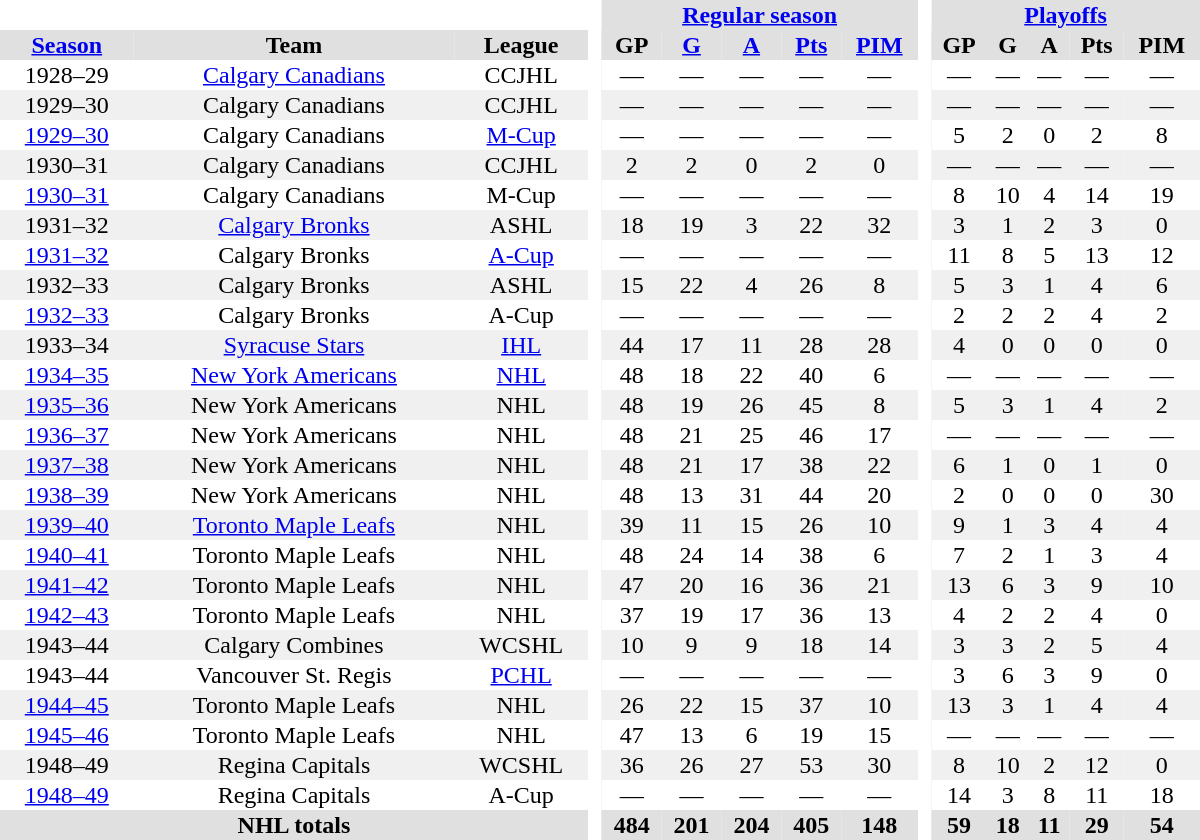<table border="0" cellpadding="1" cellspacing="0" style="text-align:center; width:50em;">
<tr style="background:#e0e0e0;">
<th colspan="3"  bgcolor="#ffffff"> </th>
<th rowspan="99" bgcolor="#ffffff"> </th>
<th colspan="5"><a href='#'>Regular season</a></th>
<th rowspan="99" bgcolor="#ffffff"> </th>
<th colspan="5"><a href='#'>Playoffs</a></th>
</tr>
<tr style="background:#e0e0e0;">
<th><a href='#'>Season</a></th>
<th>Team</th>
<th>League</th>
<th>GP</th>
<th><a href='#'>G</a></th>
<th><a href='#'>A</a></th>
<th><a href='#'>Pts</a></th>
<th><a href='#'>PIM</a></th>
<th>GP</th>
<th>G</th>
<th>A</th>
<th>Pts</th>
<th>PIM</th>
</tr>
<tr>
<td>1928–29</td>
<td><a href='#'>Calgary Canadians</a></td>
<td>CCJHL</td>
<td>—</td>
<td>—</td>
<td>—</td>
<td>—</td>
<td>—</td>
<td>—</td>
<td>—</td>
<td>—</td>
<td>—</td>
<td>—</td>
</tr>
<tr style="background:#f0f0f0;">
<td>1929–30</td>
<td>Calgary Canadians</td>
<td>CCJHL</td>
<td>—</td>
<td>—</td>
<td>—</td>
<td>—</td>
<td>—</td>
<td>—</td>
<td>—</td>
<td>—</td>
<td>—</td>
<td>—</td>
</tr>
<tr>
<td><a href='#'>1929–30</a></td>
<td>Calgary Canadians</td>
<td><a href='#'>M-Cup</a></td>
<td>—</td>
<td>—</td>
<td>—</td>
<td>—</td>
<td>—</td>
<td>5</td>
<td>2</td>
<td>0</td>
<td>2</td>
<td>8</td>
</tr>
<tr style="background:#f0f0f0;">
<td>1930–31</td>
<td>Calgary Canadians</td>
<td>CCJHL</td>
<td>2</td>
<td>2</td>
<td>0</td>
<td>2</td>
<td>0</td>
<td>—</td>
<td>—</td>
<td>—</td>
<td>—</td>
<td>—</td>
</tr>
<tr>
<td><a href='#'>1930–31</a></td>
<td>Calgary Canadians</td>
<td>M-Cup</td>
<td>—</td>
<td>—</td>
<td>—</td>
<td>—</td>
<td>—</td>
<td>8</td>
<td>10</td>
<td>4</td>
<td>14</td>
<td>19</td>
</tr>
<tr style="background:#f0f0f0;">
<td>1931–32</td>
<td><a href='#'>Calgary Bronks</a></td>
<td>ASHL</td>
<td>18</td>
<td>19</td>
<td>3</td>
<td>22</td>
<td>32</td>
<td>3</td>
<td>1</td>
<td>2</td>
<td>3</td>
<td>0</td>
</tr>
<tr>
<td><a href='#'>1931–32</a></td>
<td>Calgary Bronks</td>
<td><a href='#'>A-Cup</a></td>
<td>—</td>
<td>—</td>
<td>—</td>
<td>—</td>
<td>—</td>
<td>11</td>
<td>8</td>
<td>5</td>
<td>13</td>
<td>12</td>
</tr>
<tr style="background:#f0f0f0;">
<td>1932–33</td>
<td>Calgary Bronks</td>
<td>ASHL</td>
<td>15</td>
<td>22</td>
<td>4</td>
<td>26</td>
<td>8</td>
<td>5</td>
<td>3</td>
<td>1</td>
<td>4</td>
<td>6</td>
</tr>
<tr>
<td><a href='#'>1932–33</a></td>
<td>Calgary Bronks</td>
<td>A-Cup</td>
<td>—</td>
<td>—</td>
<td>—</td>
<td>—</td>
<td>—</td>
<td>2</td>
<td>2</td>
<td>2</td>
<td>4</td>
<td>2</td>
</tr>
<tr style="background:#f0f0f0;">
<td>1933–34</td>
<td><a href='#'>Syracuse Stars</a></td>
<td><a href='#'>IHL</a></td>
<td>44</td>
<td>17</td>
<td>11</td>
<td>28</td>
<td>28</td>
<td>4</td>
<td>0</td>
<td>0</td>
<td>0</td>
<td>0</td>
</tr>
<tr>
<td><a href='#'>1934–35</a></td>
<td><a href='#'>New York Americans</a></td>
<td><a href='#'>NHL</a></td>
<td>48</td>
<td>18</td>
<td>22</td>
<td>40</td>
<td>6</td>
<td>—</td>
<td>—</td>
<td>—</td>
<td>—</td>
<td>—</td>
</tr>
<tr style="background:#f0f0f0;">
<td><a href='#'>1935–36</a></td>
<td>New York Americans</td>
<td>NHL</td>
<td>48</td>
<td>19</td>
<td>26</td>
<td>45</td>
<td>8</td>
<td>5</td>
<td>3</td>
<td>1</td>
<td>4</td>
<td>2</td>
</tr>
<tr>
<td><a href='#'>1936–37</a></td>
<td>New York Americans</td>
<td>NHL</td>
<td>48</td>
<td>21</td>
<td>25</td>
<td>46</td>
<td>17</td>
<td>—</td>
<td>—</td>
<td>—</td>
<td>—</td>
<td>—</td>
</tr>
<tr style="background:#f0f0f0;">
<td><a href='#'>1937–38</a></td>
<td>New York Americans</td>
<td>NHL</td>
<td>48</td>
<td>21</td>
<td>17</td>
<td>38</td>
<td>22</td>
<td>6</td>
<td>1</td>
<td>0</td>
<td>1</td>
<td>0</td>
</tr>
<tr>
<td><a href='#'>1938–39</a></td>
<td>New York Americans</td>
<td>NHL</td>
<td>48</td>
<td>13</td>
<td>31</td>
<td>44</td>
<td>20</td>
<td>2</td>
<td>0</td>
<td>0</td>
<td>0</td>
<td>30</td>
</tr>
<tr style="background:#f0f0f0;">
<td><a href='#'>1939–40</a></td>
<td><a href='#'>Toronto Maple Leafs</a></td>
<td>NHL</td>
<td>39</td>
<td>11</td>
<td>15</td>
<td>26</td>
<td>10</td>
<td>9</td>
<td>1</td>
<td>3</td>
<td>4</td>
<td>4</td>
</tr>
<tr>
<td><a href='#'>1940–41</a></td>
<td>Toronto Maple Leafs</td>
<td>NHL</td>
<td>48</td>
<td>24</td>
<td>14</td>
<td>38</td>
<td>6</td>
<td>7</td>
<td>2</td>
<td>1</td>
<td>3</td>
<td>4</td>
</tr>
<tr style="background:#f0f0f0;">
<td><a href='#'>1941–42</a></td>
<td>Toronto Maple Leafs</td>
<td>NHL</td>
<td>47</td>
<td>20</td>
<td>16</td>
<td>36</td>
<td>21</td>
<td>13</td>
<td>6</td>
<td>3</td>
<td>9</td>
<td>10</td>
</tr>
<tr>
<td><a href='#'>1942–43</a></td>
<td>Toronto Maple Leafs</td>
<td>NHL</td>
<td>37</td>
<td>19</td>
<td>17</td>
<td>36</td>
<td>13</td>
<td>4</td>
<td>2</td>
<td>2</td>
<td>4</td>
<td>0</td>
</tr>
<tr style="background:#f0f0f0;">
<td>1943–44</td>
<td>Calgary Combines</td>
<td>WCSHL</td>
<td>10</td>
<td>9</td>
<td>9</td>
<td>18</td>
<td>14</td>
<td>3</td>
<td>3</td>
<td>2</td>
<td>5</td>
<td>4</td>
</tr>
<tr>
<td>1943–44</td>
<td>Vancouver St. Regis</td>
<td><a href='#'>PCHL</a></td>
<td>—</td>
<td>—</td>
<td>—</td>
<td>—</td>
<td>—</td>
<td>3</td>
<td>6</td>
<td>3</td>
<td>9</td>
<td>0</td>
</tr>
<tr style="background:#f0f0f0;">
<td><a href='#'>1944–45</a></td>
<td>Toronto Maple Leafs</td>
<td>NHL</td>
<td>26</td>
<td>22</td>
<td>15</td>
<td>37</td>
<td>10</td>
<td>13</td>
<td>3</td>
<td>1</td>
<td>4</td>
<td>4</td>
</tr>
<tr>
<td><a href='#'>1945–46</a></td>
<td>Toronto Maple Leafs</td>
<td>NHL</td>
<td>47</td>
<td>13</td>
<td>6</td>
<td>19</td>
<td>15</td>
<td>—</td>
<td>—</td>
<td>—</td>
<td>—</td>
<td>—</td>
</tr>
<tr style="background:#f0f0f0;">
<td>1948–49</td>
<td>Regina Capitals</td>
<td>WCSHL</td>
<td>36</td>
<td>26</td>
<td>27</td>
<td>53</td>
<td>30</td>
<td>8</td>
<td>10</td>
<td>2</td>
<td>12</td>
<td>0</td>
</tr>
<tr>
<td><a href='#'>1948–49</a></td>
<td>Regina Capitals</td>
<td>A-Cup</td>
<td>—</td>
<td>—</td>
<td>—</td>
<td>—</td>
<td>—</td>
<td>14</td>
<td>3</td>
<td>8</td>
<td>11</td>
<td>18</td>
</tr>
<tr style="background:#e0e0e0;">
<th colspan="3">NHL totals</th>
<th>484</th>
<th>201</th>
<th>204</th>
<th>405</th>
<th>148</th>
<th>59</th>
<th>18</th>
<th>11</th>
<th>29</th>
<th>54</th>
</tr>
</table>
